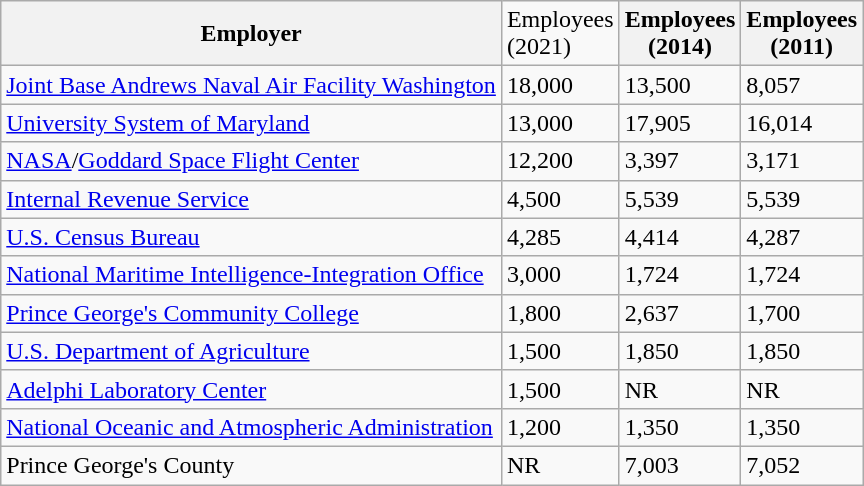<table class="wikitable">
<tr>
<th>Employer</th>
<td>Employees<br>(2021)</td>
<th>Employees<br>(2014)</th>
<th>Employees<br>(2011)</th>
</tr>
<tr>
<td><a href='#'>Joint Base Andrews Naval Air Facility Washington</a></td>
<td>18,000</td>
<td>13,500</td>
<td>8,057</td>
</tr>
<tr>
<td><a href='#'>University System of Maryland</a></td>
<td>13,000</td>
<td>17,905</td>
<td>16,014</td>
</tr>
<tr>
<td><a href='#'>NASA</a>/<a href='#'>Goddard Space Flight Center</a></td>
<td>12,200</td>
<td>3,397</td>
<td>3,171</td>
</tr>
<tr>
<td><a href='#'>Internal Revenue Service</a></td>
<td>4,500</td>
<td>5,539</td>
<td>5,539</td>
</tr>
<tr>
<td><a href='#'>U.S. Census Bureau</a></td>
<td>4,285</td>
<td>4,414</td>
<td>4,287</td>
</tr>
<tr>
<td><a href='#'>National Maritime Intelligence-Integration Office</a></td>
<td>3,000</td>
<td>1,724</td>
<td>1,724</td>
</tr>
<tr>
<td><a href='#'>Prince George's Community College</a></td>
<td>1,800</td>
<td>2,637</td>
<td>1,700</td>
</tr>
<tr>
<td><a href='#'>U.S. Department of Agriculture</a></td>
<td>1,500</td>
<td>1,850</td>
<td>1,850</td>
</tr>
<tr>
<td><a href='#'>Adelphi Laboratory Center</a></td>
<td>1,500</td>
<td>NR</td>
<td>NR</td>
</tr>
<tr>
<td><a href='#'>National Oceanic and Atmospheric Administration</a></td>
<td>1,200</td>
<td>1,350</td>
<td>1,350</td>
</tr>
<tr>
<td>Prince George's County</td>
<td>NR</td>
<td>7,003</td>
<td>7,052</td>
</tr>
</table>
